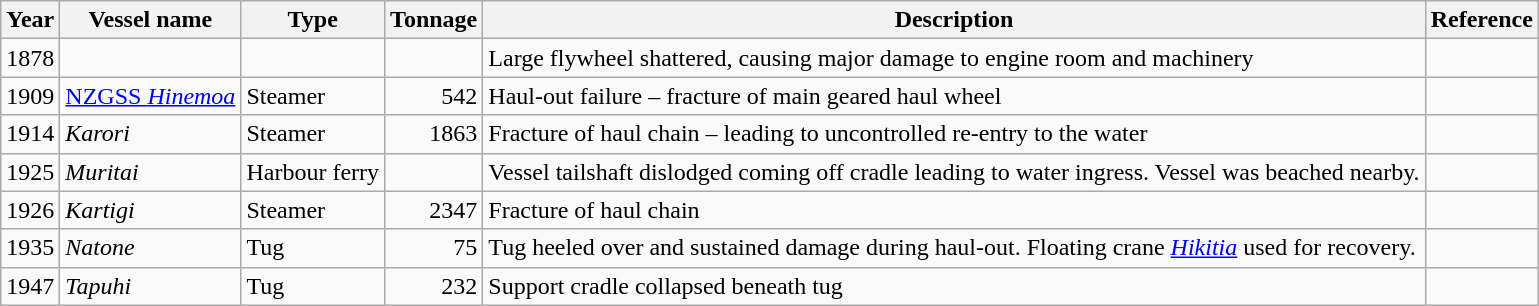<table class="wikitable sortable">
<tr>
<th>Year</th>
<th>Vessel name</th>
<th>Type</th>
<th>Tonnage</th>
<th>Description</th>
<th>Reference</th>
</tr>
<tr>
<td>1878</td>
<td></td>
<td></td>
<td></td>
<td>Large flywheel shattered, causing major damage to engine room and machinery</td>
<td></td>
</tr>
<tr>
<td>1909</td>
<td><a href='#'>NZGSS <em>Hinemoa</em></a></td>
<td>Steamer</td>
<td align="right">542</td>
<td>Haul-out failure – fracture of  main geared haul wheel</td>
<td></td>
</tr>
<tr>
<td>1914</td>
<td><em>Karori</em></td>
<td>Steamer</td>
<td align="right">1863</td>
<td>Fracture of haul chain – leading to uncontrolled re-entry to the water</td>
<td></td>
</tr>
<tr>
<td>1925</td>
<td><em>Muritai</em></td>
<td>Harbour ferry</td>
<td></td>
<td>Vessel tailshaft dislodged coming off cradle leading to water ingress. Vessel was beached nearby.</td>
<td></td>
</tr>
<tr>
<td>1926</td>
<td><em>Kartigi</em></td>
<td>Steamer</td>
<td align="right">2347</td>
<td>Fracture of haul chain</td>
<td></td>
</tr>
<tr>
<td>1935</td>
<td><em>Natone</em></td>
<td>Tug</td>
<td align="right">75</td>
<td>Tug heeled over and sustained damage during haul-out. Floating crane <em><a href='#'>Hikitia</a></em> used for recovery.</td>
<td></td>
</tr>
<tr>
<td>1947</td>
<td><em>Tapuhi</em></td>
<td>Tug</td>
<td align="right">232</td>
<td>Support cradle collapsed beneath tug</td>
<td></td>
</tr>
</table>
